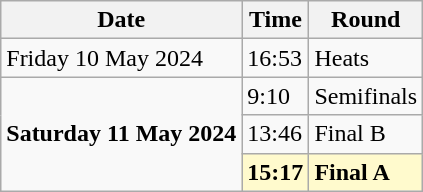<table class="wikitable">
<tr>
<th>Date</th>
<th>Time</th>
<th>Round</th>
</tr>
<tr>
<td>Friday 10 May 2024</td>
<td>16:53</td>
<td>Heats</td>
</tr>
<tr>
<td rowspan=3><strong>Saturday 11 May 2024</strong></td>
<td>9:10</td>
<td>Semifinals</td>
</tr>
<tr>
<td>13:46</td>
<td>Final B</td>
</tr>
<tr>
<td style=background:lemonchiffon><strong>15:17</strong></td>
<td style=background:lemonchiffon><strong>Final A</strong></td>
</tr>
</table>
